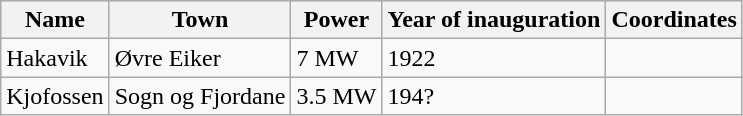<table class="wikitable sortable" style=" ">
<tr bgcolor="#dfdfdf">
<th>Name</th>
<th>Town</th>
<th>Power</th>
<th>Year of inauguration</th>
<th>Coordinates</th>
</tr>
<tr>
<td>Hakavik</td>
<td>Øvre Eiker</td>
<td>7 MW</td>
<td>1922</td>
<td></td>
</tr>
<tr>
<td>Kjofossen</td>
<td>Sogn og Fjordane</td>
<td>3.5 MW</td>
<td>194?</td>
<td></td>
</tr>
</table>
